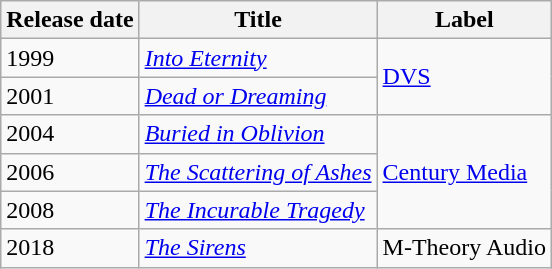<table class="wikitable">
<tr>
<th>Release date</th>
<th>Title</th>
<th>Label</th>
</tr>
<tr>
<td>1999</td>
<td><em><a href='#'>Into Eternity</a></em></td>
<td rowspan="2"><a href='#'>DVS</a></td>
</tr>
<tr>
<td>2001</td>
<td><em><a href='#'>Dead or Dreaming</a></em></td>
</tr>
<tr>
<td>2004</td>
<td><em><a href='#'>Buried in Oblivion</a></em></td>
<td rowspan="3"><a href='#'>Century Media</a></td>
</tr>
<tr>
<td>2006</td>
<td><em><a href='#'>The Scattering of Ashes</a></em></td>
</tr>
<tr>
<td>2008</td>
<td><em><a href='#'>The Incurable Tragedy</a></em></td>
</tr>
<tr>
<td>2018</td>
<td><em><a href='#'>The Sirens</a></em></td>
<td rowspan="1">M-Theory Audio</td>
</tr>
</table>
